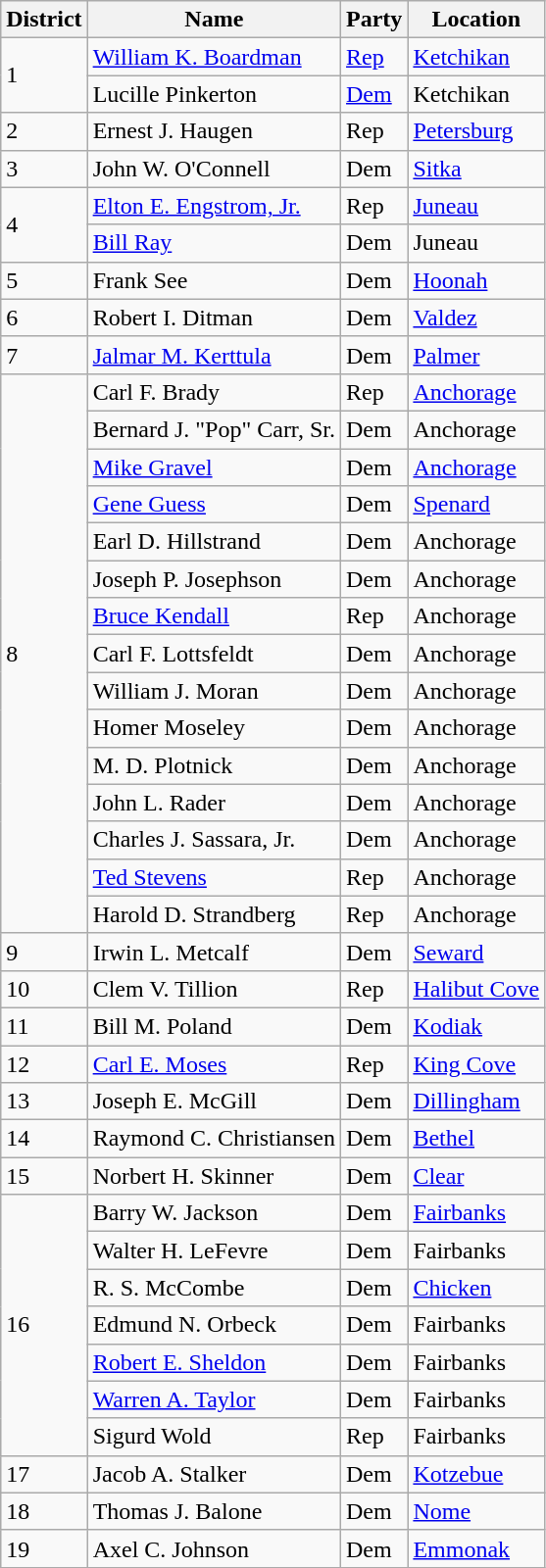<table class="wikitable">
<tr>
<th>District</th>
<th>Name</th>
<th>Party</th>
<th>Location</th>
</tr>
<tr>
<td rowspan="2">1</td>
<td><a href='#'>William K. Boardman</a></td>
<td><a href='#'>Rep</a></td>
<td><a href='#'>Ketchikan</a></td>
</tr>
<tr>
<td>Lucille Pinkerton</td>
<td><a href='#'>Dem</a></td>
<td>Ketchikan</td>
</tr>
<tr>
<td>2</td>
<td>Ernest J. Haugen</td>
<td>Rep</td>
<td><a href='#'>Petersburg</a></td>
</tr>
<tr>
<td>3</td>
<td>John W. O'Connell</td>
<td>Dem</td>
<td><a href='#'>Sitka</a></td>
</tr>
<tr>
<td rowspan="2">4</td>
<td><a href='#'>Elton E. Engstrom, Jr.</a></td>
<td>Rep</td>
<td><a href='#'>Juneau</a></td>
</tr>
<tr>
<td><a href='#'>Bill Ray</a></td>
<td>Dem</td>
<td>Juneau</td>
</tr>
<tr>
<td>5</td>
<td>Frank See</td>
<td>Dem</td>
<td><a href='#'>Hoonah</a></td>
</tr>
<tr>
<td>6</td>
<td>Robert I. Ditman</td>
<td>Dem</td>
<td><a href='#'>Valdez</a></td>
</tr>
<tr>
<td>7</td>
<td><a href='#'>Jalmar M. Kerttula</a></td>
<td>Dem</td>
<td><a href='#'>Palmer</a></td>
</tr>
<tr>
<td rowspan="15">8</td>
<td>Carl F. Brady</td>
<td>Rep</td>
<td><a href='#'>Anchorage</a></td>
</tr>
<tr>
<td>Bernard J. "Pop" Carr, Sr.</td>
<td>Dem</td>
<td>Anchorage</td>
</tr>
<tr>
<td><a href='#'>Mike Gravel</a></td>
<td>Dem</td>
<td><a href='#'>Anchorage</a></td>
</tr>
<tr>
<td><a href='#'>Gene Guess</a></td>
<td>Dem</td>
<td><a href='#'>Spenard</a></td>
</tr>
<tr>
<td>Earl D. Hillstrand</td>
<td>Dem</td>
<td>Anchorage</td>
</tr>
<tr>
<td>Joseph P. Josephson</td>
<td>Dem</td>
<td>Anchorage</td>
</tr>
<tr>
<td><a href='#'>Bruce Kendall</a></td>
<td>Rep</td>
<td>Anchorage</td>
</tr>
<tr>
<td>Carl F. Lottsfeldt</td>
<td>Dem</td>
<td>Anchorage</td>
</tr>
<tr>
<td>William J. Moran</td>
<td>Dem</td>
<td>Anchorage</td>
</tr>
<tr>
<td>Homer Moseley</td>
<td>Dem</td>
<td>Anchorage</td>
</tr>
<tr>
<td>M. D. Plotnick</td>
<td>Dem</td>
<td>Anchorage</td>
</tr>
<tr>
<td>John L. Rader</td>
<td>Dem</td>
<td>Anchorage</td>
</tr>
<tr>
<td>Charles J. Sassara, Jr.</td>
<td>Dem</td>
<td>Anchorage</td>
</tr>
<tr>
<td><a href='#'>Ted Stevens</a></td>
<td>Rep</td>
<td>Anchorage</td>
</tr>
<tr>
<td>Harold D. Strandberg</td>
<td>Rep</td>
<td>Anchorage</td>
</tr>
<tr>
<td>9</td>
<td>Irwin L. Metcalf</td>
<td>Dem</td>
<td><a href='#'>Seward</a></td>
</tr>
<tr>
<td>10</td>
<td>Clem V. Tillion</td>
<td>Rep</td>
<td><a href='#'>Halibut Cove</a></td>
</tr>
<tr>
<td>11</td>
<td>Bill M. Poland</td>
<td>Dem</td>
<td><a href='#'>Kodiak</a></td>
</tr>
<tr>
<td>12</td>
<td><a href='#'>Carl E. Moses</a></td>
<td>Rep</td>
<td><a href='#'>King Cove</a></td>
</tr>
<tr>
<td>13</td>
<td>Joseph E. McGill</td>
<td>Dem</td>
<td><a href='#'>Dillingham</a></td>
</tr>
<tr>
<td>14</td>
<td>Raymond C. Christiansen</td>
<td>Dem</td>
<td><a href='#'>Bethel</a></td>
</tr>
<tr>
<td>15</td>
<td>Norbert H. Skinner</td>
<td>Dem</td>
<td><a href='#'>Clear</a></td>
</tr>
<tr>
<td rowspan="7">16</td>
<td>Barry W. Jackson</td>
<td>Dem</td>
<td><a href='#'>Fairbanks</a></td>
</tr>
<tr>
<td>Walter H. LeFevre</td>
<td>Dem</td>
<td>Fairbanks</td>
</tr>
<tr>
<td>R. S. McCombe</td>
<td>Dem</td>
<td><a href='#'>Chicken</a></td>
</tr>
<tr>
<td>Edmund N. Orbeck</td>
<td>Dem</td>
<td>Fairbanks</td>
</tr>
<tr>
<td><a href='#'>Robert E. Sheldon</a></td>
<td>Dem</td>
<td>Fairbanks</td>
</tr>
<tr>
<td><a href='#'>Warren A. Taylor</a></td>
<td>Dem</td>
<td>Fairbanks</td>
</tr>
<tr>
<td>Sigurd Wold</td>
<td>Rep</td>
<td>Fairbanks</td>
</tr>
<tr>
<td>17</td>
<td>Jacob A. Stalker</td>
<td>Dem</td>
<td><a href='#'>Kotzebue</a></td>
</tr>
<tr>
<td>18</td>
<td>Thomas J. Balone</td>
<td>Dem</td>
<td><a href='#'>Nome</a></td>
</tr>
<tr>
<td>19</td>
<td>Axel C. Johnson</td>
<td>Dem</td>
<td><a href='#'>Emmonak</a></td>
</tr>
</table>
